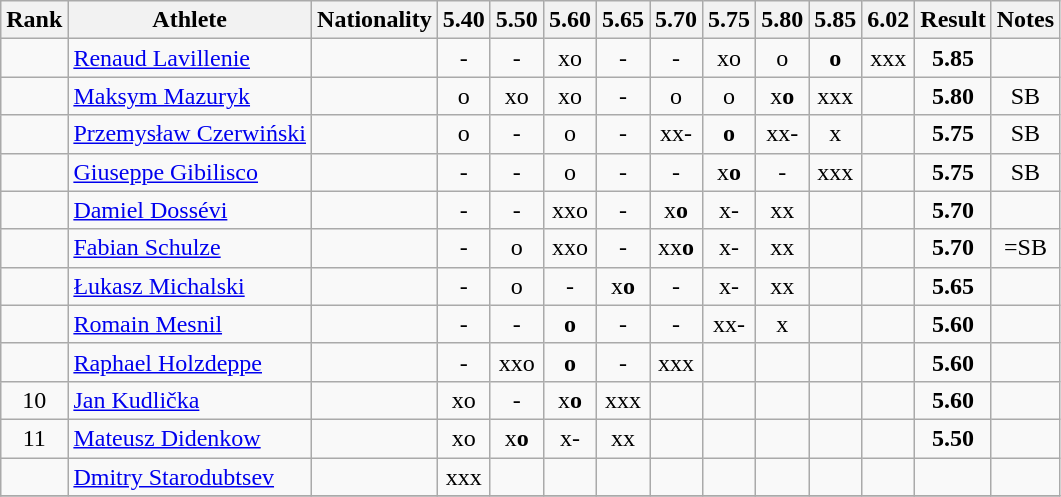<table class="wikitable sortable" style="text-align:center">
<tr>
<th>Rank</th>
<th>Athlete</th>
<th>Nationality</th>
<th>5.40</th>
<th>5.50</th>
<th>5.60</th>
<th>5.65</th>
<th>5.70</th>
<th>5.75</th>
<th>5.80</th>
<th>5.85</th>
<th>6.02</th>
<th>Result</th>
<th>Notes</th>
</tr>
<tr>
<td></td>
<td align="left"><a href='#'>Renaud Lavillenie</a></td>
<td align=left></td>
<td>-</td>
<td>-</td>
<td>xo</td>
<td>-</td>
<td>-</td>
<td>xo</td>
<td>o</td>
<td><strong>o</strong></td>
<td>xxx</td>
<td><strong>5.85</strong></td>
<td></td>
</tr>
<tr>
<td></td>
<td align="left"><a href='#'>Maksym Mazuryk</a></td>
<td align=left></td>
<td>o</td>
<td>xo</td>
<td>xo</td>
<td>-</td>
<td>o</td>
<td>o</td>
<td>x<strong>o</strong></td>
<td>xxx</td>
<td></td>
<td><strong>5.80</strong></td>
<td>SB</td>
</tr>
<tr>
<td></td>
<td align="left"><a href='#'>Przemysław Czerwiński</a></td>
<td align=left></td>
<td>o</td>
<td>-</td>
<td>o</td>
<td>-</td>
<td>xx-</td>
<td><strong>o</strong></td>
<td>xx-</td>
<td>x</td>
<td></td>
<td><strong>5.75</strong></td>
<td>SB</td>
</tr>
<tr>
<td></td>
<td align="left"><a href='#'>Giuseppe Gibilisco</a></td>
<td align=left></td>
<td>-</td>
<td>-</td>
<td>o</td>
<td>-</td>
<td>-</td>
<td>x<strong>o</strong></td>
<td>-</td>
<td>xxx</td>
<td></td>
<td><strong>5.75</strong></td>
<td>SB</td>
</tr>
<tr>
<td></td>
<td align="left"><a href='#'>Damiel Dossévi</a></td>
<td align=left></td>
<td>-</td>
<td>-</td>
<td>xxo</td>
<td>-</td>
<td>x<strong>o</strong></td>
<td>x-</td>
<td>xx</td>
<td></td>
<td></td>
<td><strong>5.70</strong></td>
<td></td>
</tr>
<tr>
<td></td>
<td align="left"><a href='#'>Fabian Schulze</a></td>
<td align=left></td>
<td>-</td>
<td>o</td>
<td>xxo</td>
<td>-</td>
<td>xx<strong>o</strong></td>
<td>x-</td>
<td>xx</td>
<td></td>
<td></td>
<td><strong>5.70</strong></td>
<td>=SB</td>
</tr>
<tr>
<td></td>
<td align="left"><a href='#'>Łukasz Michalski</a></td>
<td align=left></td>
<td>-</td>
<td>o</td>
<td>-</td>
<td>x<strong>o</strong></td>
<td>-</td>
<td>x-</td>
<td>xx</td>
<td></td>
<td></td>
<td><strong>5.65</strong></td>
<td></td>
</tr>
<tr>
<td></td>
<td align="left"><a href='#'>Romain Mesnil</a></td>
<td align=left></td>
<td>-</td>
<td>-</td>
<td><strong>o</strong></td>
<td>-</td>
<td>-</td>
<td>xx-</td>
<td>x</td>
<td></td>
<td></td>
<td><strong>5.60</strong></td>
<td></td>
</tr>
<tr>
<td></td>
<td align="left"><a href='#'>Raphael Holzdeppe</a></td>
<td align=left></td>
<td>-</td>
<td>xxo</td>
<td><strong>o</strong></td>
<td>-</td>
<td>xxx</td>
<td></td>
<td></td>
<td></td>
<td></td>
<td><strong>5.60</strong></td>
<td></td>
</tr>
<tr>
<td>10</td>
<td align="left"><a href='#'>Jan Kudlička</a></td>
<td align=left></td>
<td>xo</td>
<td>-</td>
<td>x<strong>o</strong></td>
<td>xxx</td>
<td></td>
<td></td>
<td></td>
<td></td>
<td></td>
<td><strong>5.60</strong></td>
<td></td>
</tr>
<tr>
<td>11</td>
<td align="left"><a href='#'>Mateusz Didenkow</a></td>
<td align=left></td>
<td>xo</td>
<td>x<strong>o</strong></td>
<td>x-</td>
<td>xx</td>
<td></td>
<td></td>
<td></td>
<td></td>
<td></td>
<td><strong>5.50</strong></td>
<td></td>
</tr>
<tr>
<td></td>
<td align="left"><a href='#'>Dmitry Starodubtsev</a></td>
<td align=left></td>
<td>xxx</td>
<td></td>
<td></td>
<td></td>
<td></td>
<td></td>
<td></td>
<td></td>
<td></td>
<td><strong></strong></td>
<td></td>
</tr>
<tr>
</tr>
</table>
